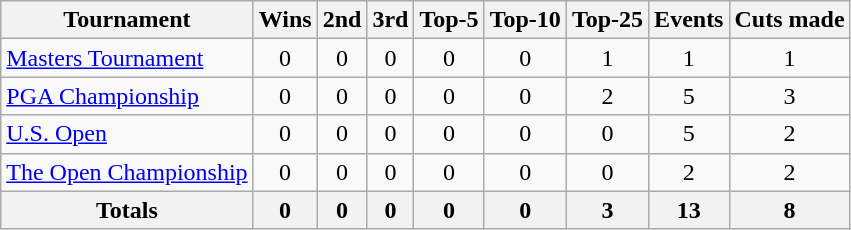<table class=wikitable style=text-align:center>
<tr>
<th>Tournament</th>
<th>Wins</th>
<th>2nd</th>
<th>3rd</th>
<th>Top-5</th>
<th>Top-10</th>
<th>Top-25</th>
<th>Events</th>
<th>Cuts made</th>
</tr>
<tr>
<td align=left><a href='#'>Masters Tournament</a></td>
<td>0</td>
<td>0</td>
<td>0</td>
<td>0</td>
<td>0</td>
<td>1</td>
<td>1</td>
<td>1</td>
</tr>
<tr>
<td align=left><a href='#'>PGA Championship</a></td>
<td>0</td>
<td>0</td>
<td>0</td>
<td>0</td>
<td>0</td>
<td>2</td>
<td>5</td>
<td>3</td>
</tr>
<tr>
<td align=left><a href='#'>U.S. Open</a></td>
<td>0</td>
<td>0</td>
<td>0</td>
<td>0</td>
<td>0</td>
<td>0</td>
<td>5</td>
<td>2</td>
</tr>
<tr>
<td align=left><a href='#'>The Open Championship</a></td>
<td>0</td>
<td>0</td>
<td>0</td>
<td>0</td>
<td>0</td>
<td>0</td>
<td>2</td>
<td>2</td>
</tr>
<tr>
<th>Totals</th>
<th>0</th>
<th>0</th>
<th>0</th>
<th>0</th>
<th>0</th>
<th>3</th>
<th>13</th>
<th>8</th>
</tr>
</table>
